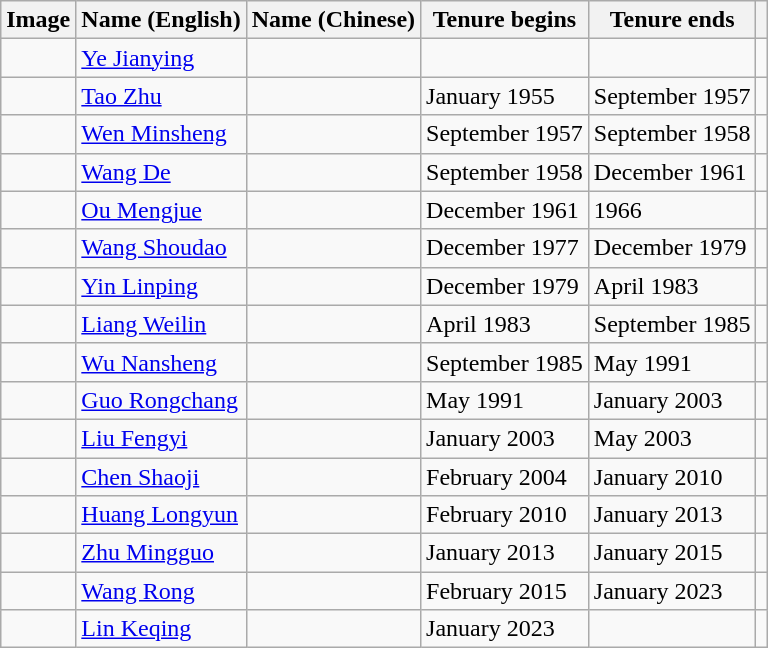<table class="wikitable">
<tr>
<th>Image</th>
<th>Name (English)</th>
<th>Name (Chinese)</th>
<th>Tenure begins</th>
<th>Tenure ends</th>
<th></th>
</tr>
<tr>
<td></td>
<td><a href='#'>Ye Jianying</a></td>
<td></td>
<td></td>
<td></td>
<td></td>
</tr>
<tr>
<td></td>
<td><a href='#'>Tao Zhu</a></td>
<td></td>
<td>January 1955</td>
<td>September 1957</td>
<td></td>
</tr>
<tr>
<td></td>
<td><a href='#'>Wen Minsheng</a></td>
<td></td>
<td>September 1957</td>
<td>September 1958</td>
<td></td>
</tr>
<tr>
<td></td>
<td><a href='#'>Wang De</a></td>
<td></td>
<td>September 1958</td>
<td>December 1961</td>
<td></td>
</tr>
<tr>
<td></td>
<td><a href='#'>Ou Mengjue</a></td>
<td></td>
<td>December 1961</td>
<td>1966</td>
<td></td>
</tr>
<tr>
<td></td>
<td><a href='#'>Wang Shoudao</a></td>
<td></td>
<td>December 1977</td>
<td>December 1979</td>
<td></td>
</tr>
<tr>
<td></td>
<td><a href='#'>Yin Linping</a></td>
<td></td>
<td>December 1979</td>
<td>April 1983</td>
<td></td>
</tr>
<tr>
<td></td>
<td><a href='#'>Liang Weilin</a></td>
<td></td>
<td>April 1983</td>
<td>September 1985</td>
<td></td>
</tr>
<tr>
<td></td>
<td><a href='#'>Wu Nansheng</a></td>
<td></td>
<td>September 1985</td>
<td>May 1991</td>
<td></td>
</tr>
<tr>
<td></td>
<td><a href='#'>Guo Rongchang</a></td>
<td></td>
<td>May 1991</td>
<td>January 2003</td>
<td></td>
</tr>
<tr>
<td></td>
<td><a href='#'>Liu Fengyi</a></td>
<td></td>
<td>January 2003</td>
<td>May 2003</td>
<td></td>
</tr>
<tr>
<td></td>
<td><a href='#'>Chen Shaoji</a></td>
<td></td>
<td>February 2004</td>
<td>January 2010</td>
<td></td>
</tr>
<tr>
<td></td>
<td><a href='#'>Huang Longyun</a></td>
<td></td>
<td>February 2010</td>
<td>January 2013</td>
<td></td>
</tr>
<tr>
<td></td>
<td><a href='#'>Zhu Mingguo</a></td>
<td></td>
<td>January 2013</td>
<td>January 2015</td>
<td></td>
</tr>
<tr>
<td></td>
<td><a href='#'>Wang Rong</a></td>
<td></td>
<td>February 2015</td>
<td>January 2023</td>
<td></td>
</tr>
<tr>
<td></td>
<td><a href='#'>Lin Keqing</a></td>
<td></td>
<td>January 2023</td>
<td></td>
<td></td>
</tr>
</table>
